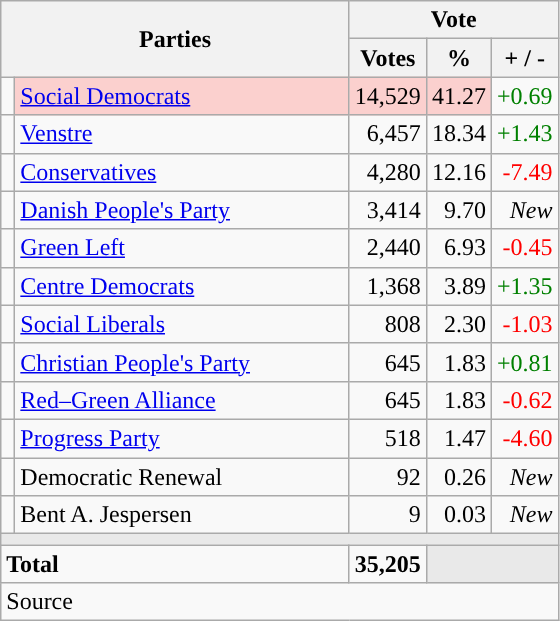<table class="wikitable" style="text-align:right;">
<tr>
<th style="text-align:centre;" rowspan="2" colspan="2" width="225">Parties</th>
<th colspan="3">Vote</th>
</tr>
<tr>
<th width="15">Votes</th>
<th width="15">%</th>
<th width="15">+ / -</th>
</tr>
<tr>
<td width="2" style="color:inherit;background:"></td>
<td bgcolor=#fbd0ce  align="left"><a href='#'>Social Democrats</a></td>
<td bgcolor=#fbd0ce>14,529</td>
<td bgcolor=#fbd0ce>41.27</td>
<td style=color:green;>+0.69</td>
</tr>
<tr>
<td width="2" style="color:inherit;background:"></td>
<td align="left"><a href='#'>Venstre</a></td>
<td>6,457</td>
<td>18.34</td>
<td style=color:green;>+1.43</td>
</tr>
<tr>
<td width="2" style="color:inherit;background:"></td>
<td align="left"><a href='#'>Conservatives</a></td>
<td>4,280</td>
<td>12.16</td>
<td style=color:red;>-7.49</td>
</tr>
<tr>
<td width="2" style="color:inherit;background:"></td>
<td align="left"><a href='#'>Danish People's Party</a></td>
<td>3,414</td>
<td>9.70</td>
<td><em>New</em></td>
</tr>
<tr>
<td width="2" style="color:inherit;background:"></td>
<td align="left"><a href='#'>Green Left</a></td>
<td>2,440</td>
<td>6.93</td>
<td style=color:red;>-0.45</td>
</tr>
<tr>
<td width="2" style="color:inherit;background:"></td>
<td align="left"><a href='#'>Centre Democrats</a></td>
<td>1,368</td>
<td>3.89</td>
<td style=color:green;>+1.35</td>
</tr>
<tr>
<td width="2" style="color:inherit;background:"></td>
<td align="left"><a href='#'>Social Liberals</a></td>
<td>808</td>
<td>2.30</td>
<td style=color:red;>-1.03</td>
</tr>
<tr>
<td width="2" style="color:inherit;background:"></td>
<td align="left"><a href='#'>Christian People's Party</a></td>
<td>645</td>
<td>1.83</td>
<td style=color:green;>+0.81</td>
</tr>
<tr>
<td width="2" style="color:inherit;background:"></td>
<td align="left"><a href='#'>Red–Green Alliance</a></td>
<td>645</td>
<td>1.83</td>
<td style=color:red;>-0.62</td>
</tr>
<tr>
<td width="2" style="color:inherit;background:"></td>
<td align="left"><a href='#'>Progress Party</a></td>
<td>518</td>
<td>1.47</td>
<td style=color:red;>-4.60</td>
</tr>
<tr>
<td width="2" style="color:inherit;background:"></td>
<td align="left">Democratic Renewal</td>
<td>92</td>
<td>0.26</td>
<td><em>New</em></td>
</tr>
<tr>
<td width="2" style="color:inherit;background:"></td>
<td align="left">Bent A. Jespersen</td>
<td>9</td>
<td>0.03</td>
<td><em>New</em></td>
</tr>
<tr>
<td colspan="7" bgcolor="#E9E9E9"></td>
</tr>
<tr>
<td align="left" colspan="2"><strong>Total</strong></td>
<td><strong>35,205</strong></td>
<td bgcolor="#E9E9E9" colspan="2"></td>
</tr>
<tr>
<td align="left" colspan="6">Source</td>
</tr>
</table>
